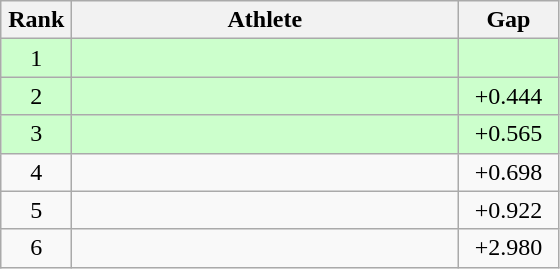<table class=wikitable style="text-align:center">
<tr>
<th width=40>Rank</th>
<th width=250>Athlete</th>
<th width=60>Gap</th>
</tr>
<tr bgcolor="ccffcc">
<td>1</td>
<td align=left></td>
<td></td>
</tr>
<tr bgcolor="ccffcc">
<td>2</td>
<td align=left></td>
<td>+0.444</td>
</tr>
<tr bgcolor="ccffcc">
<td>3</td>
<td align=left></td>
<td>+0.565</td>
</tr>
<tr>
<td>4</td>
<td align=left></td>
<td>+0.698</td>
</tr>
<tr>
<td>5</td>
<td align=left></td>
<td>+0.922</td>
</tr>
<tr>
<td>6</td>
<td align=left></td>
<td>+2.980</td>
</tr>
</table>
